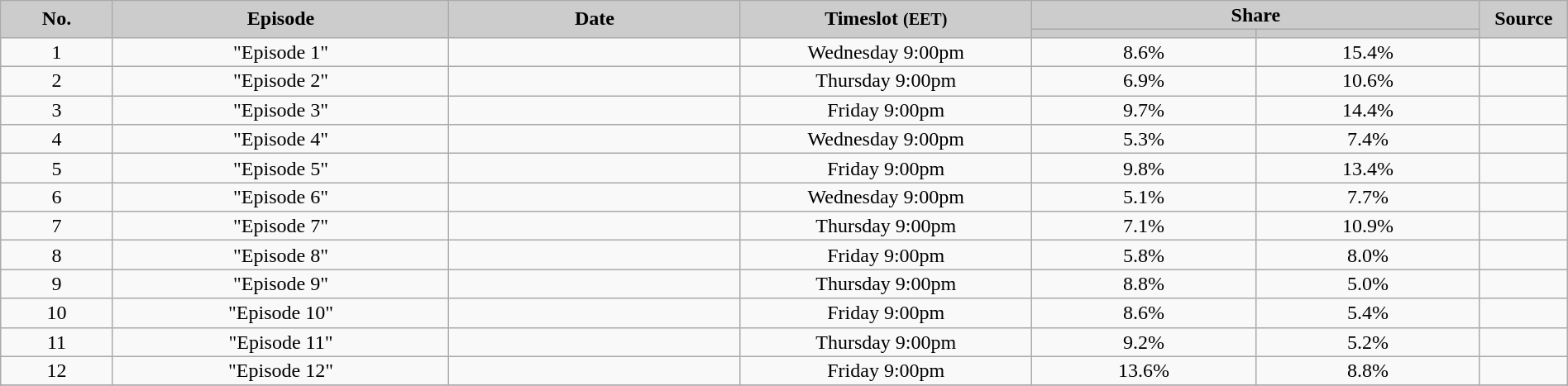<table class="wikitable" style="text-align:center; background:#f9f9f9; line-height:16px;" width="100%">
<tr>
<th style="background:#ccc; color:#yyy;" rowspan="2" width="05%">No.</th>
<th style="background:#ccc; color:#yyy;" rowspan="2" width="15%">Episode</th>
<th style="background:#ccc; color:#yyy;" rowspan="2" width="13%">Date</th>
<th style="background:#ccc; color:#yyy;" rowspan="2" width="13%">Timeslot <small>(EET)</small></th>
<th style="background:#ccc; color:#yyy;" colspan="2" width="20%">Share</th>
<th style="background:#ccc; color:#yyy;" rowspan="2" width="03%">Source</th>
</tr>
<tr style="font-size:85%;">
<th style="background:#ccc; color:#yyy;" width="10%"></th>
<th style="background:#ccc; color:#yyy;" width="10%"></th>
</tr>
<tr>
<td>1</td>
<td>"Episode 1"</td>
<td></td>
<td>Wednesday 9:00pm</td>
<td>8.6%</td>
<td>15.4%</td>
<td></td>
</tr>
<tr>
<td>2</td>
<td>"Episode 2"</td>
<td></td>
<td>Thursday 9:00pm</td>
<td>6.9%</td>
<td>10.6%</td>
<td></td>
</tr>
<tr>
<td>3</td>
<td>"Episode 3"</td>
<td></td>
<td>Friday 9:00pm</td>
<td>9.7%</td>
<td>14.4%</td>
<td></td>
</tr>
<tr>
<td>4</td>
<td>"Episode 4"</td>
<td></td>
<td>Wednesday 9:00pm</td>
<td>5.3%</td>
<td>7.4%</td>
<td></td>
</tr>
<tr>
<td>5</td>
<td>"Episode 5"</td>
<td></td>
<td>Friday 9:00pm</td>
<td>9.8%</td>
<td>13.4%</td>
<td></td>
</tr>
<tr>
<td>6</td>
<td>"Episode 6"</td>
<td></td>
<td>Wednesday 9:00pm</td>
<td>5.1%</td>
<td>7.7%</td>
<td></td>
</tr>
<tr>
<td>7</td>
<td>"Episode 7"</td>
<td></td>
<td>Thursday 9:00pm</td>
<td>7.1%</td>
<td>10.9%</td>
<td></td>
</tr>
<tr>
<td>8</td>
<td>"Episode 8"</td>
<td></td>
<td>Friday 9:00pm</td>
<td>5.8%</td>
<td>8.0%</td>
<td></td>
</tr>
<tr>
<td>9</td>
<td>"Episode 9"</td>
<td></td>
<td>Thursday 9:00pm</td>
<td>8.8%</td>
<td>5.0%</td>
<td></td>
</tr>
<tr>
<td>10</td>
<td>"Episode 10"</td>
<td></td>
<td>Friday 9:00pm</td>
<td>8.6%</td>
<td>5.4%</td>
<td></td>
</tr>
<tr>
<td>11</td>
<td>"Episode 11"</td>
<td></td>
<td>Thursday 9:00pm</td>
<td>9.2%</td>
<td>5.2%</td>
<td></td>
</tr>
<tr>
<td>12</td>
<td>"Episode 12"</td>
<td></td>
<td>Friday 9:00pm</td>
<td>13.6%</td>
<td>8.8%</td>
<td></td>
</tr>
<tr>
</tr>
</table>
